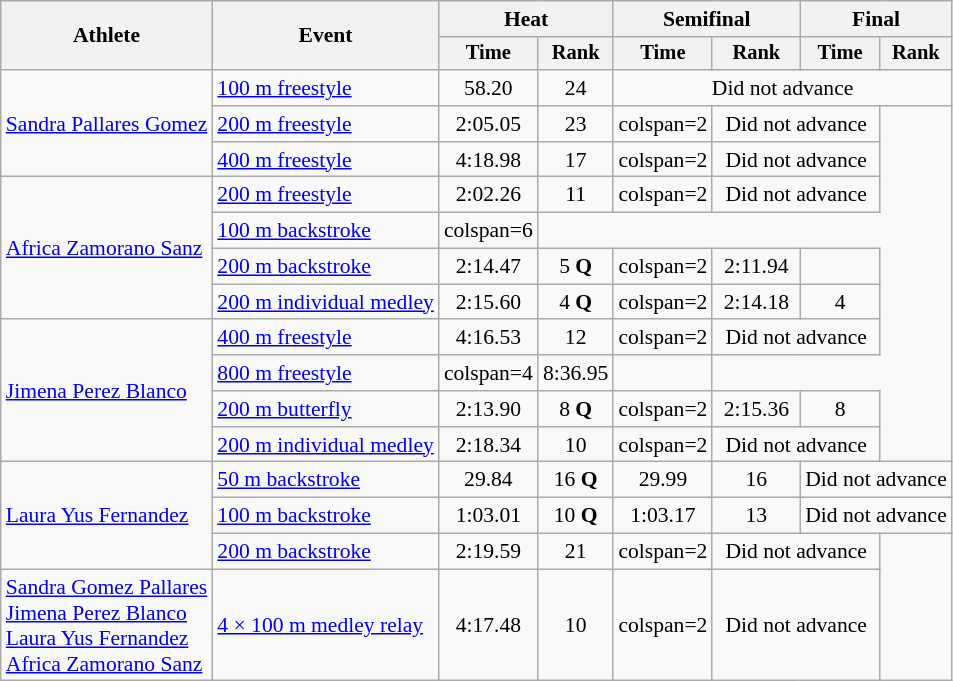<table class=wikitable style="font-size:90%">
<tr>
<th rowspan=2>Athlete</th>
<th rowspan=2>Event</th>
<th colspan="2">Heat</th>
<th colspan="2">Semifinal</th>
<th colspan="2">Final</th>
</tr>
<tr style="font-size:95%">
<th>Time</th>
<th>Rank</th>
<th>Time</th>
<th>Rank</th>
<th>Time</th>
<th>Rank</th>
</tr>
<tr align=center>
<td align=left rowspan=3><a href='#'>Sandra Pallares Gomez</a></td>
<td align=left><a href='#'>100 m freestyle</a></td>
<td>58.20</td>
<td>24</td>
<td colspan=4>Did not advance</td>
</tr>
<tr align=center>
<td align=left><a href='#'>200 m freestyle</a></td>
<td>2:05.05</td>
<td>23</td>
<td>colspan=2 </td>
<td colspan=2>Did not advance</td>
</tr>
<tr align=center>
<td align=left><a href='#'>400 m freestyle</a></td>
<td>4:18.98</td>
<td>17</td>
<td>colspan=2 </td>
<td colspan=2>Did not advance</td>
</tr>
<tr align=center>
<td align=left rowspan=4><a href='#'>Africa Zamorano Sanz</a></td>
<td align=left><a href='#'>200 m freestyle</a></td>
<td>2:02.26</td>
<td>11</td>
<td>colspan=2 </td>
<td colspan=2>Did not advance</td>
</tr>
<tr align=center>
<td align=left><a href='#'>100 m backstroke</a></td>
<td>colspan=6 </td>
</tr>
<tr align=center>
<td align=left><a href='#'>200 m backstroke</a></td>
<td>2:14.47</td>
<td>5 <strong>Q</strong></td>
<td>colspan=2 </td>
<td>2:11.94</td>
<td></td>
</tr>
<tr align=center>
<td align=left><a href='#'>200 m individual medley</a></td>
<td>2:15.60</td>
<td>4 <strong>Q</strong></td>
<td>colspan=2 </td>
<td>2:14.18</td>
<td>4</td>
</tr>
<tr align=center>
<td align=left rowspan=4><a href='#'>Jimena Perez Blanco</a></td>
<td align=left><a href='#'>400 m freestyle</a></td>
<td>4:16.53</td>
<td>12</td>
<td>colspan=2 </td>
<td colspan=2>Did not advance</td>
</tr>
<tr align=center>
<td align=left><a href='#'>800 m freestyle</a></td>
<td>colspan=4 </td>
<td>8:36.95</td>
<td></td>
</tr>
<tr align=center>
<td align=left><a href='#'>200 m butterfly</a></td>
<td>2:13.90</td>
<td>8 <strong>Q</strong></td>
<td>colspan=2 </td>
<td>2:15.36</td>
<td>8</td>
</tr>
<tr align=center>
<td align=left><a href='#'>200 m individual medley</a></td>
<td>2:18.34</td>
<td>10</td>
<td>colspan=2 </td>
<td colspan=2>Did not advance</td>
</tr>
<tr align=center>
<td align=left rowspan=3><a href='#'>Laura Yus Fernandez</a></td>
<td align=left><a href='#'>50 m backstroke</a></td>
<td>29.84</td>
<td>16 <strong>Q</strong></td>
<td>29.99</td>
<td>16</td>
<td colspan=2>Did not advance</td>
</tr>
<tr align=center>
<td align=left><a href='#'>100 m backstroke</a></td>
<td>1:03.01</td>
<td>10 <strong>Q</strong></td>
<td>1:03.17</td>
<td>13</td>
<td colspan=2>Did not advance</td>
</tr>
<tr align=center>
<td align=left><a href='#'>200 m backstroke</a></td>
<td>2:19.59</td>
<td>21</td>
<td>colspan=2 </td>
<td colspan=2>Did not advance</td>
</tr>
<tr align=center>
<td align=left><a href='#'>Sandra Gomez Pallares</a><br><a href='#'>Jimena Perez Blanco</a><br><a href='#'>Laura Yus Fernandez</a><br><a href='#'>Africa Zamorano Sanz</a></td>
<td align=left><a href='#'>4 × 100 m medley relay</a></td>
<td>4:17.48</td>
<td>10</td>
<td>colspan=2 </td>
<td colspan=2>Did not advance</td>
</tr>
</table>
